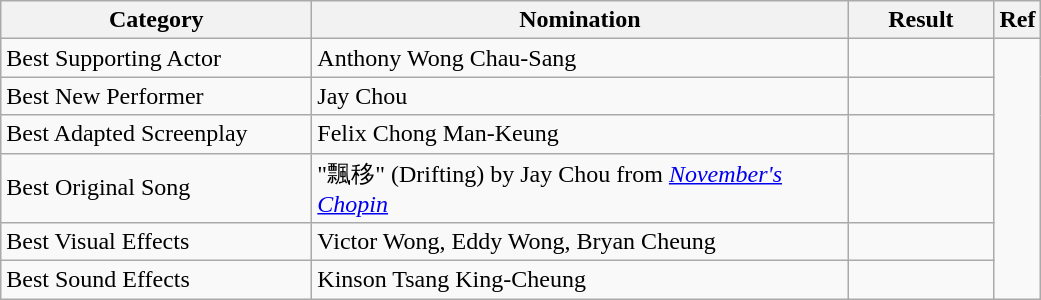<table class="wikitable">
<tr>
<th style="width:200px;">Category</th>
<th style="width:350px;">Nomination</th>
<th style="width:90px;">Result</th>
<th>Ref</th>
</tr>
<tr>
<td>Best Supporting Actor</td>
<td>Anthony Wong Chau-Sang</td>
<td></td>
<td rowspan="6" style="text-align:center;"></td>
</tr>
<tr>
<td>Best New Performer</td>
<td>Jay Chou</td>
<td></td>
</tr>
<tr>
<td>Best Adapted Screenplay</td>
<td>Felix Chong Man-Keung</td>
<td></td>
</tr>
<tr>
<td>Best Original Song</td>
<td>"飄移" (Drifting) by Jay Chou from <em><a href='#'>November's Chopin</a></em></td>
<td></td>
</tr>
<tr>
<td>Best Visual Effects</td>
<td>Victor Wong, Eddy Wong, Bryan Cheung</td>
<td></td>
</tr>
<tr>
<td>Best Sound Effects</td>
<td>Kinson Tsang King-Cheung</td>
<td></td>
</tr>
</table>
